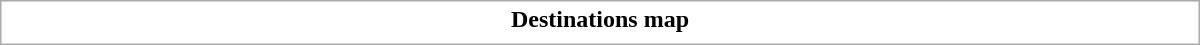<table class="collapsible uncollapsed" style="border:1px #aaa solid; width:50em; margin:0.2em auto">
<tr>
<th>Destinations map</th>
</tr>
<tr>
<td></td>
</tr>
</table>
